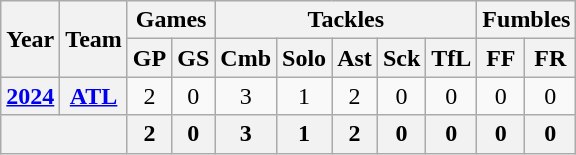<table class="wikitable" style="text-align:center;">
<tr>
<th rowspan="2">Year</th>
<th rowspan="2">Team</th>
<th colspan="2">Games</th>
<th colspan="5">Tackles</th>
<th colspan="2">Fumbles</th>
</tr>
<tr>
<th>GP</th>
<th>GS</th>
<th>Cmb</th>
<th>Solo</th>
<th>Ast</th>
<th>Sck</th>
<th>TfL</th>
<th>FF</th>
<th>FR</th>
</tr>
<tr>
<th><a href='#'>2024</a></th>
<th><a href='#'>ATL</a></th>
<td>2</td>
<td>0</td>
<td>3</td>
<td>1</td>
<td>2</td>
<td>0</td>
<td>0</td>
<td>0</td>
<td>0</td>
</tr>
<tr>
<th colspan="2"></th>
<th>2</th>
<th>0</th>
<th>3</th>
<th>1</th>
<th>2</th>
<th>0</th>
<th>0</th>
<th>0</th>
<th>0</th>
</tr>
</table>
